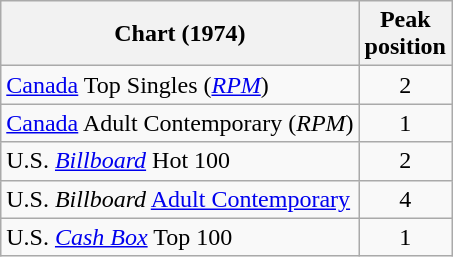<table class="wikitable sortable">
<tr>
<th align="left">Chart (1974)</th>
<th align="left">Peak<br>position</th>
</tr>
<tr>
<td align="left"><a href='#'>Canada</a> Top Singles (<a href='#'><em>RPM</em></a>)</td>
<td style="text-align:center;">2</td>
</tr>
<tr>
<td align="left"><a href='#'>Canada</a> Adult Contemporary (<em>RPM</em>)</td>
<td style="text-align:center;">1</td>
</tr>
<tr>
<td align="left">U.S. <em><a href='#'>Billboard</a></em> Hot 100</td>
<td style="text-align:center;">2</td>
</tr>
<tr>
<td align="left">U.S. <em>Billboard</em> <a href='#'>Adult Contemporary</a></td>
<td style="text-align:center;">4</td>
</tr>
<tr>
<td align="left">U.S. <em><a href='#'>Cash Box</a></em> Top 100</td>
<td style="text-align:center;">1</td>
</tr>
</table>
